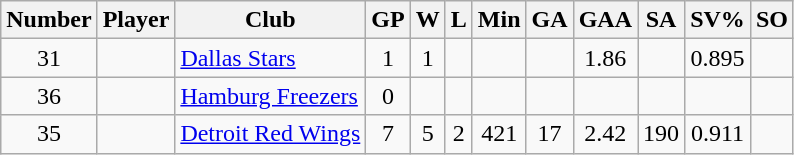<table class="wikitable sortable" style="text-align: center;">
<tr>
<th scope="col">Number</th>
<th scope="col">Player</th>
<th scope="col">Club</th>
<th scope="col">GP</th>
<th scope="col">W</th>
<th scope="col">L</th>
<th scope="col">Min</th>
<th scope="col">GA</th>
<th scope="col">GAA</th>
<th scope="col">SA</th>
<th scope="col">SV%</th>
<th scope="col">SO</th>
</tr>
<tr>
<td>31</td>
<td scope="row" align=left></td>
<td align=left><a href='#'>Dallas Stars</a></td>
<td>1</td>
<td>1</td>
<td></td>
<td></td>
<td></td>
<td>1.86</td>
<td></td>
<td>0.895</td>
<td></td>
</tr>
<tr>
<td>36</td>
<td scope="row" align=left></td>
<td align=left><a href='#'>Hamburg Freezers</a></td>
<td>0</td>
<td></td>
<td></td>
<td></td>
<td></td>
<td></td>
<td></td>
<td></td>
<td></td>
</tr>
<tr>
<td>35</td>
<td scope="row" align=left></td>
<td align=left><a href='#'>Detroit Red Wings</a></td>
<td>7</td>
<td>5</td>
<td>2</td>
<td>421</td>
<td>17</td>
<td>2.42</td>
<td>190</td>
<td>0.911</td>
<td></td>
</tr>
</table>
